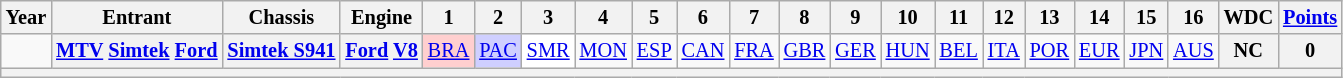<table class="wikitable" style="text-align:center; font-size:85%">
<tr>
<th>Year</th>
<th>Entrant</th>
<th>Chassis</th>
<th>Engine</th>
<th>1</th>
<th>2</th>
<th>3</th>
<th>4</th>
<th>5</th>
<th>6</th>
<th>7</th>
<th>8</th>
<th>9</th>
<th>10</th>
<th>11</th>
<th>12</th>
<th>13</th>
<th>14</th>
<th>15</th>
<th>16</th>
<th>WDC</th>
<th><a href='#'>Points</a></th>
</tr>
<tr>
<td></td>
<th nowrap><a href='#'>MTV</a> <a href='#'>Simtek</a> <a href='#'>Ford</a></th>
<th nowrap><a href='#'>Simtek S941</a></th>
<th nowrap><a href='#'>Ford</a> <a href='#'>V8</a></th>
<td style="background: #FFCFCF"><a href='#'>BRA</a><br></td>
<td style="background: #CFCFFF"><a href='#'>PAC</a><br></td>
<td style="background: white"><a href='#'>SMR</a><br></td>
<td><a href='#'>MON</a></td>
<td><a href='#'>ESP</a></td>
<td><a href='#'>CAN</a></td>
<td><a href='#'>FRA</a></td>
<td><a href='#'>GBR</a></td>
<td><a href='#'>GER</a></td>
<td><a href='#'>HUN</a></td>
<td><a href='#'>BEL</a></td>
<td><a href='#'>ITA</a></td>
<td><a href='#'>POR</a></td>
<td><a href='#'>EUR</a></td>
<td><a href='#'>JPN</a></td>
<td><a href='#'>AUS</a></td>
<th>NC</th>
<th>0</th>
</tr>
<tr>
<th colspan="22"></th>
</tr>
</table>
